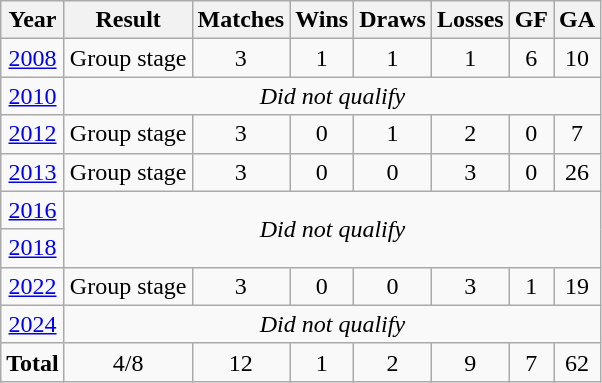<table class="wikitable" style="text-align: center;">
<tr>
<th>Year</th>
<th>Result</th>
<th>Matches</th>
<th>Wins</th>
<th>Draws</th>
<th>Losses</th>
<th>GF</th>
<th>GA</th>
</tr>
<tr>
<td> <a href='#'>2008</a></td>
<td>Group stage</td>
<td>3</td>
<td>1</td>
<td>1</td>
<td>1</td>
<td>6</td>
<td>10</td>
</tr>
<tr>
<td> <a href='#'>2010</a></td>
<td colspan=8><em>Did not qualify</em></td>
</tr>
<tr>
<td> <a href='#'>2012</a></td>
<td>Group stage</td>
<td>3</td>
<td>0</td>
<td>1</td>
<td>2</td>
<td>0</td>
<td>7</td>
</tr>
<tr>
<td> <a href='#'>2013</a></td>
<td>Group stage</td>
<td>3</td>
<td>0</td>
<td>0</td>
<td>3</td>
<td>0</td>
<td>26</td>
</tr>
<tr>
<td> <a href='#'>2016</a></td>
<td colspan=8 rowspan=2><em>Did not qualify</em></td>
</tr>
<tr>
<td> <a href='#'>2018</a></td>
</tr>
<tr>
<td> <a href='#'>2022</a></td>
<td>Group stage</td>
<td>3</td>
<td>0</td>
<td>0</td>
<td>3</td>
<td>1</td>
<td>19</td>
</tr>
<tr>
<td> <a href='#'>2024</a></td>
<td colspan=8><em>Did not qualify</em></td>
</tr>
<tr>
<td><strong>Total</strong></td>
<td>4/8</td>
<td>12</td>
<td>1</td>
<td>2</td>
<td>9</td>
<td>7</td>
<td>62</td>
</tr>
</table>
